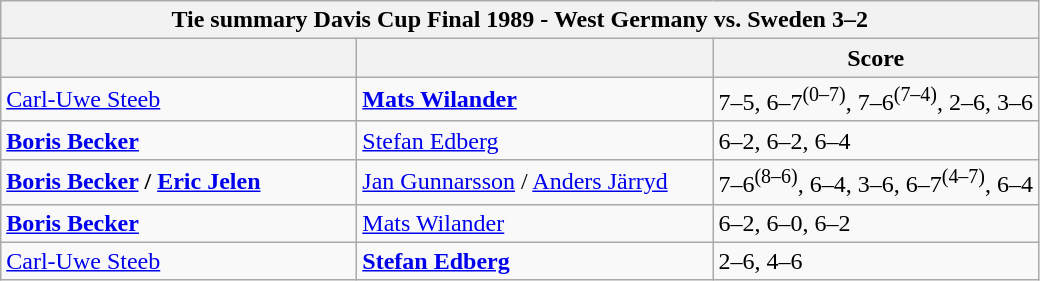<table class="wikitable collapsible collapsed nowrap">
<tr>
<th colspan="3">Tie summary Davis Cup Final 1989 - West Germany vs. Sweden 3–2</th>
</tr>
<tr>
<th></th>
<th></th>
<th>Score</th>
</tr>
<tr>
<td width=230><a href='#'>Carl-Uwe Steeb</a></td>
<td width=230><strong><a href='#'>Mats Wilander</a></strong></td>
<td>7–5, 6–7<sup>(0–7)</sup>, 7–6<sup>(7–4)</sup>, 2–6, 3–6</td>
</tr>
<tr>
<td><strong><a href='#'>Boris Becker</a></strong></td>
<td><a href='#'>Stefan Edberg</a></td>
<td>6–2, 6–2, 6–4</td>
</tr>
<tr>
<td><strong><a href='#'>Boris Becker</a> / <a href='#'>Eric Jelen</a></strong></td>
<td><a href='#'>Jan Gunnarsson</a> / <a href='#'>Anders Järryd</a></td>
<td>7–6<sup>(8–6)</sup>, 6–4, 3–6, 6–7<sup>(4–7)</sup>, 6–4</td>
</tr>
<tr>
<td><strong><a href='#'>Boris Becker</a></strong></td>
<td><a href='#'>Mats Wilander</a></td>
<td>6–2, 6–0, 6–2</td>
</tr>
<tr>
<td><a href='#'>Carl-Uwe Steeb</a></td>
<td><strong><a href='#'>Stefan Edberg</a></strong></td>
<td>2–6, 4–6</td>
</tr>
</table>
